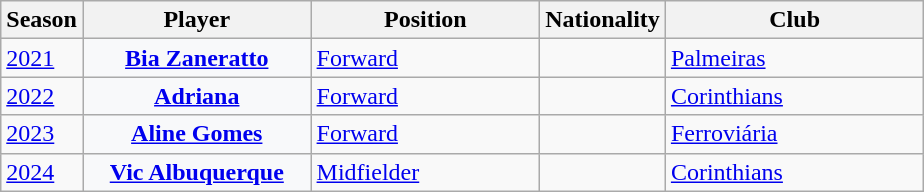<table class="sortable wikitable plainrowheaders">
<tr>
<th scope="col">Season</th>
<th scope="col" width=145px>Player</th>
<th scope="col" width=145px>Position</th>
<th scope="col" width=70px>Nationality</th>
<th scope="col" width=165px>Club</th>
</tr>
<tr>
<td><a href='#'>2021</a></td>
<th style="background-color:#f8f9fa" scope="row"><a href='#'>Bia Zaneratto</a></th>
<td><a href='#'>Forward</a></td>
<td align=center></td>
<td><a href='#'>Palmeiras</a></td>
</tr>
<tr>
<td><a href='#'>2022</a></td>
<th style="background-color:#f8f9fa" scope="row"><a href='#'>Adriana</a></th>
<td><a href='#'>Forward</a></td>
<td align=center></td>
<td><a href='#'>Corinthians</a></td>
</tr>
<tr>
<td><a href='#'>2023</a></td>
<th style="background-color:#f8f9fa" scope="row"><a href='#'>Aline Gomes</a></th>
<td><a href='#'>Forward</a></td>
<td align=center></td>
<td><a href='#'>Ferroviária</a></td>
</tr>
<tr>
<td><a href='#'>2024</a></td>
<th style="background-color:#f8f9fa" scope="row"><a href='#'>Vic Albuquerque</a></th>
<td><a href='#'>Midfielder</a></td>
<td align=center></td>
<td><a href='#'>Corinthians</a></td>
</tr>
</table>
